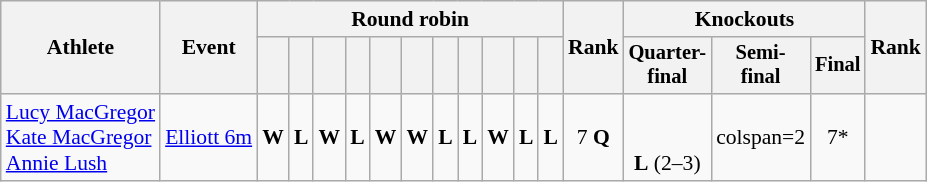<table class="wikitable" style="text-align:center; font-size:90%">
<tr>
<th rowspan="2">Athlete</th>
<th rowspan="2">Event</th>
<th colspan="11">Round robin</th>
<th rowspan="2">Rank</th>
<th colspan="3">Knockouts</th>
<th rowspan="2">Rank</th>
</tr>
<tr style="vertical-align:bottom; font-size:95%">
<th></th>
<th></th>
<th></th>
<th></th>
<th></th>
<th></th>
<th></th>
<th></th>
<th></th>
<th></th>
<th></th>
<th style="vertical-align:middle;">Quarter-<br>final</th>
<th style="vertical-align:middle;">Semi-<br>final</th>
<th style="vertical-align:middle;">Final</th>
</tr>
<tr>
<td style="text-align:left;"><a href='#'>Lucy MacGregor</a><br> <a href='#'>Kate MacGregor</a> <br> <a href='#'>Annie Lush</a></td>
<td style="text-align:left;"><a href='#'>Elliott 6m</a></td>
<td><strong>W</strong></td>
<td><strong>L</strong></td>
<td><strong>W</strong></td>
<td><strong>L</strong></td>
<td><strong>W</strong></td>
<td><strong>W</strong></td>
<td><strong>L</strong></td>
<td><strong>L</strong></td>
<td><strong>W</strong></td>
<td><strong>L</strong></td>
<td><strong>L</strong></td>
<td>7 <strong>Q</strong></td>
<td style="vertical-align:bottom;"><br><strong>L</strong> (2–3)</td>
<td>colspan=2 </td>
<td>7*</td>
</tr>
</table>
